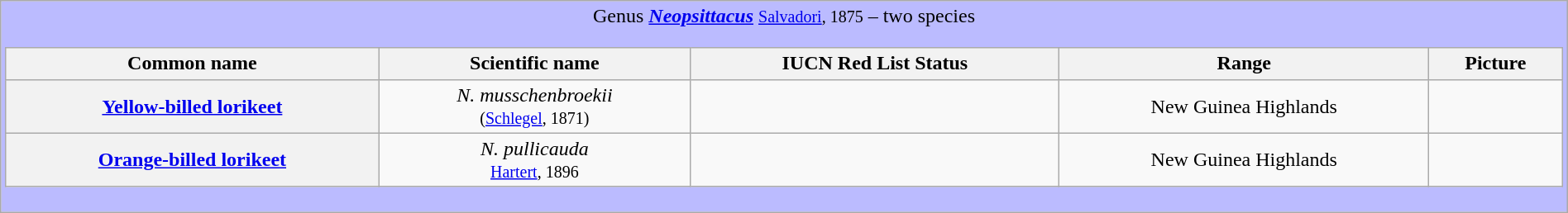<table class="wikitable" style="width:100%;text-align:center">
<tr>
<td colspan="100%" align="center" bgcolor="#BBBBFF">Genus <strong><em><a href='#'>Neopsittacus</a></em></strong> <small><a href='#'>Salvadori</a>, 1875</small> – two species<br><table class="wikitable sortable" style="width:100%;text-align:center">
<tr>
<th scope="col">Common name</th>
<th scope="col">Scientific name</th>
<th scope="col">IUCN Red List Status</th>
<th scope="col" class="unsortable">Range</th>
<th scope="col" class="unsortable">Picture</th>
</tr>
<tr>
<th scope="row"><a href='#'>Yellow-billed lorikeet</a></th>
<td><em>N. musschenbroekii</em> <br><small>(<a href='#'>Schlegel</a>, 1871)</small></td>
<td></td>
<td>New Guinea Highlands</td>
<td></td>
</tr>
<tr>
<th scope="row"><a href='#'>Orange-billed lorikeet</a></th>
<td><em>N. pullicauda</em> <br><small><a href='#'>Hartert</a>, 1896</small></td>
<td></td>
<td>New Guinea Highlands</td>
<td></td>
</tr>
</table>
</td>
</tr>
</table>
